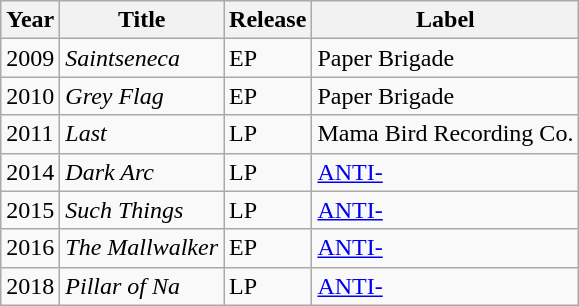<table class="wikitable">
<tr>
<th>Year</th>
<th>Title</th>
<th>Release</th>
<th>Label</th>
</tr>
<tr>
<td>2009</td>
<td><em>Saintseneca</em></td>
<td>EP</td>
<td>Paper Brigade</td>
</tr>
<tr>
<td>2010</td>
<td><em>Grey Flag</em></td>
<td>EP</td>
<td>Paper Brigade</td>
</tr>
<tr>
<td>2011</td>
<td><em>Last</em></td>
<td>LP</td>
<td>Mama Bird Recording Co.</td>
</tr>
<tr>
<td>2014</td>
<td><em>Dark Arc</em></td>
<td>LP</td>
<td><a href='#'>ANTI-</a></td>
</tr>
<tr>
<td>2015</td>
<td><em>Such Things</em></td>
<td>LP</td>
<td><a href='#'>ANTI-</a></td>
</tr>
<tr>
<td>2016</td>
<td><em>The Mallwalker</em></td>
<td>EP</td>
<td><a href='#'>ANTI-</a></td>
</tr>
<tr>
<td>2018</td>
<td><em>Pillar of Na</em></td>
<td>LP</td>
<td><a href='#'>ANTI-</a></td>
</tr>
</table>
